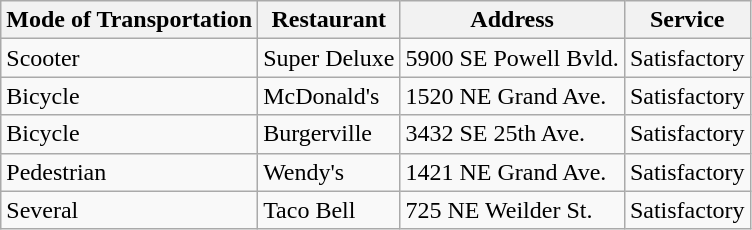<table class="wikitable">
<tr>
<th>Mode of Transportation</th>
<th>Restaurant</th>
<th>Address</th>
<th>Service</th>
</tr>
<tr>
<td>Scooter</td>
<td>Super Deluxe</td>
<td>5900 SE Powell Bvld.</td>
<td>Satisfactory</td>
</tr>
<tr>
<td>Bicycle</td>
<td>McDonald's</td>
<td>1520 NE Grand Ave.</td>
<td>Satisfactory</td>
</tr>
<tr>
<td>Bicycle</td>
<td>Burgerville</td>
<td>3432 SE 25th Ave.</td>
<td>Satisfactory</td>
</tr>
<tr>
<td>Pedestrian</td>
<td>Wendy's</td>
<td>1421 NE Grand Ave.</td>
<td>Satisfactory</td>
</tr>
<tr>
<td>Several</td>
<td>Taco Bell</td>
<td>725 NE Weilder St.</td>
<td>Satisfactory</td>
</tr>
</table>
